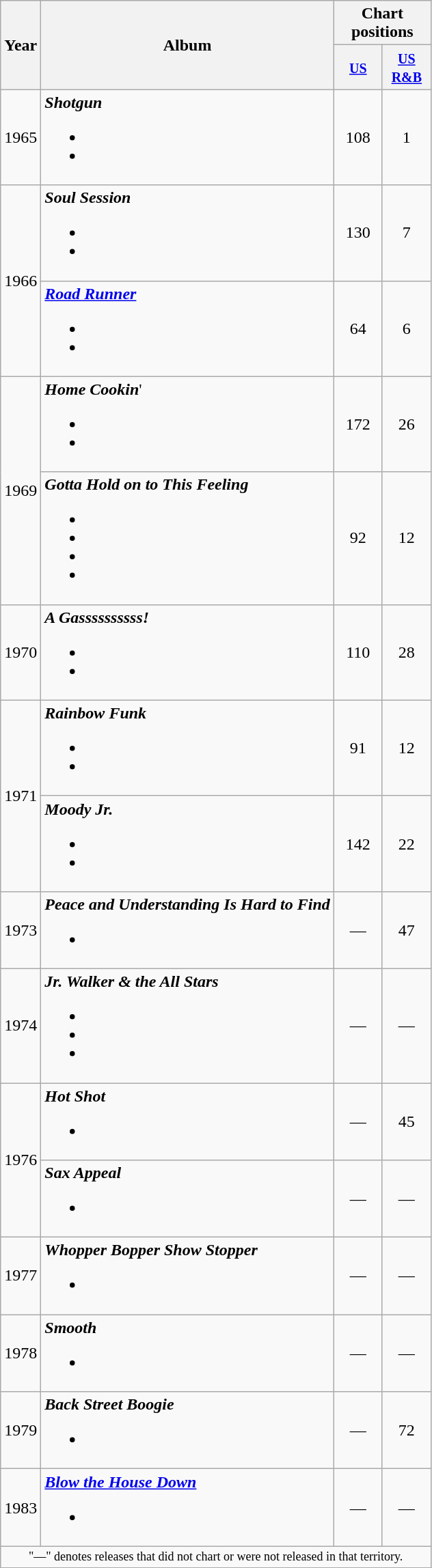<table class="wikitable">
<tr>
<th rowspan="2">Year</th>
<th rowspan="2">Album</th>
<th colspan="2">Chart positions</th>
</tr>
<tr>
<th width=40><small><a href='#'>US</a></small><br></th>
<th width=40><small><a href='#'>US R&B</a></small><br></th>
</tr>
<tr>
<td>1965</td>
<td><strong><em>Shotgun</em></strong><br><ul><li></li><li></li></ul></td>
<td style="text-align:center;">108</td>
<td style="text-align:center;">1</td>
</tr>
<tr>
<td rowspan="2">1966</td>
<td><strong><em>Soul Session</em></strong><br><ul><li></li><li></li></ul></td>
<td style="text-align:center;">130</td>
<td style="text-align:center;">7</td>
</tr>
<tr>
<td><strong><em><a href='#'>Road Runner</a></em></strong><br><ul><li></li><li></li></ul></td>
<td style="text-align:center;">64</td>
<td style="text-align:center;">6</td>
</tr>
<tr>
<td rowspan="2">1969</td>
<td><strong><em>Home Cookin</em></strong>'<br><ul><li></li><li></li></ul></td>
<td style="text-align:center;">172</td>
<td style="text-align:center;">26</td>
</tr>
<tr>
<td><strong><em>Gotta Hold on to This Feeling</em></strong><br><ul><li></li><li></li><li></li><li></li></ul></td>
<td style="text-align:center;">92</td>
<td style="text-align:center;">12</td>
</tr>
<tr>
<td>1970</td>
<td><strong><em>A Gassssssssss!</em></strong><br><ul><li></li><li></li></ul></td>
<td style="text-align:center;">110</td>
<td style="text-align:center;">28</td>
</tr>
<tr>
<td rowspan="2">1971</td>
<td><strong><em>Rainbow Funk</em></strong><br><ul><li></li><li></li></ul></td>
<td style="text-align:center;">91</td>
<td style="text-align:center;">12</td>
</tr>
<tr>
<td><strong><em>Moody Jr.</em></strong><br><ul><li></li><li></li></ul></td>
<td style="text-align:center;">142</td>
<td style="text-align:center;">22</td>
</tr>
<tr>
<td>1973</td>
<td><strong><em>Peace and Understanding Is Hard to Find</em></strong><br><ul><li></li></ul></td>
<td style="text-align:center;">—</td>
<td style="text-align:center;">47</td>
</tr>
<tr>
<td>1974</td>
<td><strong><em>Jr. Walker & the All Stars</em></strong><br><ul><li></li><li></li><li></li></ul></td>
<td style="text-align:center;">—</td>
<td style="text-align:center;">—</td>
</tr>
<tr>
<td rowspan="2">1976</td>
<td><strong><em>Hot Shot</em></strong><br><ul><li></li></ul></td>
<td style="text-align:center;">—</td>
<td style="text-align:center;">45</td>
</tr>
<tr>
<td><strong><em>Sax Appeal</em></strong><br><ul><li></li></ul></td>
<td style="text-align:center;">—</td>
<td style="text-align:center;">—</td>
</tr>
<tr>
<td>1977</td>
<td><strong><em>Whopper Bopper Show Stopper</em></strong><br><ul><li></li></ul></td>
<td style="text-align:center;">—</td>
<td style="text-align:center;">—</td>
</tr>
<tr>
<td>1978</td>
<td><strong><em>Smooth</em></strong><br><ul><li></li></ul></td>
<td style="text-align:center;">—</td>
<td style="text-align:center;">—</td>
</tr>
<tr>
<td>1979</td>
<td><strong><em>Back Street Boogie</em></strong><br><ul><li></li></ul></td>
<td style="text-align:center;">—</td>
<td style="text-align:center;">72</td>
</tr>
<tr>
<td>1983</td>
<td><strong><em><a href='#'>Blow the House Down</a></em></strong><br><ul><li></li></ul></td>
<td style="text-align:center;">—</td>
<td style="text-align:center;">—</td>
</tr>
<tr>
<td colspan="6" style="text-align:center; font-size:9pt;">"—" denotes releases that did not chart or were not released in that territory.</td>
</tr>
</table>
